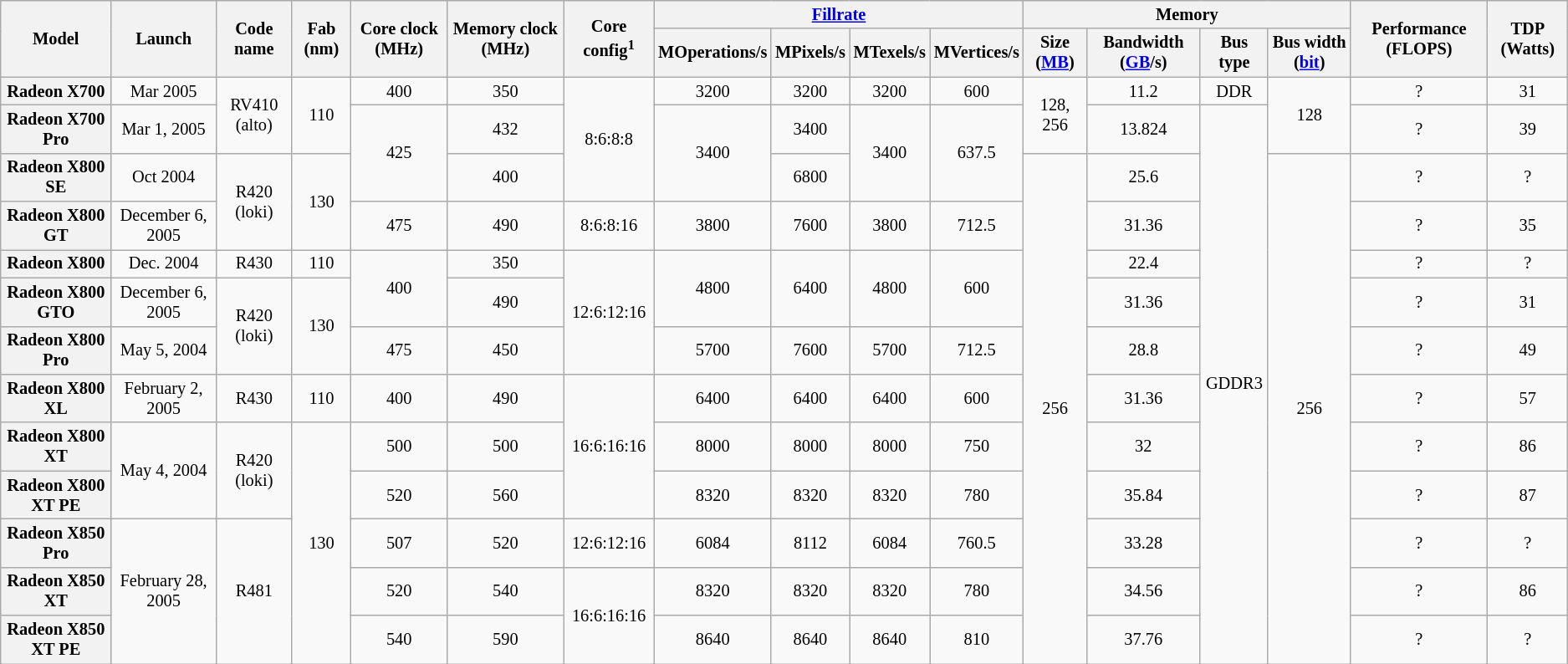<table class="mw-datatable wikitable sortable sort-under" style="font-size:85%; text-align:center;">
<tr>
<th rowspan="2">Model</th>
<th rowspan="2">Launch</th>
<th rowspan="2">Code name</th>
<th rowspan="2">Fab (nm)</th>
<th rowspan="2">Core clock (MHz)</th>
<th rowspan="2">Memory clock (MHz)</th>
<th rowspan="2">Core config<sup>1</sup></th>
<th colspan="4"><a href='#'>Fillrate</a></th>
<th colspan="4">Memory</th>
<th rowspan="2">Performance (FLOPS)</th>
<th rowspan="2">TDP (Watts)</th>
</tr>
<tr>
<th>MOperations/s</th>
<th>MPixels/s</th>
<th>MTexels/s</th>
<th>MVertices/s</th>
<th>Size (<a href='#'>MB</a>)</th>
<th>Bandwidth (<a href='#'>GB</a>/s)</th>
<th>Bus type</th>
<th>Bus width (<a href='#'>bit</a>)</th>
</tr>
<tr>
<th>Radeon X700</th>
<td>Mar 2005</td>
<td rowspan="2">RV410 (alto)</td>
<td rowspan="2">110</td>
<td>400</td>
<td>350</td>
<td rowspan="3">8:6:8:8</td>
<td>3200</td>
<td>3200</td>
<td>3200</td>
<td>600</td>
<td rowspan="2">128, 256</td>
<td>11.2</td>
<td>DDR</td>
<td rowspan="2">128</td>
<td>?</td>
<td>31</td>
</tr>
<tr>
<th>Radeon X700 Pro</th>
<td>Mar 1, 2005</td>
<td rowspan="2">425</td>
<td>432</td>
<td rowspan="2">3400</td>
<td>3400</td>
<td rowspan="2">3400</td>
<td rowspan="2">637.5</td>
<td>13.824</td>
<td rowspan="12">GDDR3</td>
<td>?</td>
<td>39</td>
</tr>
<tr>
<th>Radeon X800 SE</th>
<td>Oct 2004</td>
<td rowspan="2">R420 (loki)</td>
<td rowspan="2">130</td>
<td>400</td>
<td>6800</td>
<td rowspan="11">256</td>
<td>25.6</td>
<td rowspan="11">256</td>
<td>?</td>
<td>?</td>
</tr>
<tr>
<th>Radeon X800 GT</th>
<td>December 6, 2005</td>
<td>475</td>
<td>490</td>
<td>8:6:8:16</td>
<td>3800</td>
<td>7600</td>
<td>3800</td>
<td>712.5</td>
<td>31.36</td>
<td>?</td>
<td>35</td>
</tr>
<tr>
<th>Radeon X800</th>
<td>Dec. 2004</td>
<td>R430</td>
<td>110</td>
<td rowspan="2">400</td>
<td>350</td>
<td rowspan="3">12:6:12:16</td>
<td rowspan="2">4800</td>
<td rowspan="2">6400</td>
<td rowspan="2">4800</td>
<td rowspan="2">600</td>
<td>22.4</td>
<td>?</td>
<td>?</td>
</tr>
<tr>
<th>Radeon X800 GTO</th>
<td>December 6, 2005</td>
<td rowspan="2">R420 (loki)</td>
<td rowspan="2">130</td>
<td>490</td>
<td>31.36</td>
<td>?</td>
<td>31</td>
</tr>
<tr>
<th>Radeon X800 Pro</th>
<td>May 5, 2004</td>
<td>475</td>
<td>450</td>
<td>5700</td>
<td>7600</td>
<td>5700</td>
<td>712.5</td>
<td>28.8</td>
<td>?</td>
<td>49</td>
</tr>
<tr>
<th>Radeon X800 XL</th>
<td>February 2, 2005</td>
<td>R430</td>
<td>110</td>
<td>400</td>
<td>490</td>
<td rowspan="3">16:6:16:16</td>
<td>6400</td>
<td>6400</td>
<td>6400</td>
<td>600</td>
<td>31.36</td>
<td>?</td>
<td>57</td>
</tr>
<tr>
<th>Radeon X800 XT</th>
<td rowspan="2">May 4, 2004</td>
<td rowspan="2">R420 (loki)</td>
<td rowspan="5">130</td>
<td>500</td>
<td>500</td>
<td>8000</td>
<td>8000</td>
<td>8000</td>
<td>750</td>
<td>32</td>
<td>?</td>
<td>86</td>
</tr>
<tr>
<th>Radeon X800 XT PE</th>
<td>520</td>
<td>560</td>
<td>8320</td>
<td>8320</td>
<td>8320</td>
<td>780</td>
<td>35.84</td>
<td>?</td>
<td>87</td>
</tr>
<tr>
<th>Radeon X850 Pro</th>
<td rowspan="3">February 28, 2005</td>
<td rowspan="3">R481</td>
<td>507</td>
<td>520</td>
<td>12:6:12:16</td>
<td>6084</td>
<td>8112</td>
<td>6084</td>
<td>760.5</td>
<td>33.28</td>
<td>?</td>
<td>?</td>
</tr>
<tr>
<th>Radeon X850 XT</th>
<td>520</td>
<td>540</td>
<td rowspan="2">16:6:16:16</td>
<td>8320</td>
<td>8320</td>
<td>8320</td>
<td>780</td>
<td>34.56</td>
<td>?</td>
<td>86</td>
</tr>
<tr>
<th>Radeon X850 XT PE</th>
<td>540</td>
<td>590</td>
<td>8640</td>
<td>8640</td>
<td>8640</td>
<td>810</td>
<td>37.76</td>
<td>?</td>
<td>?</td>
</tr>
</table>
